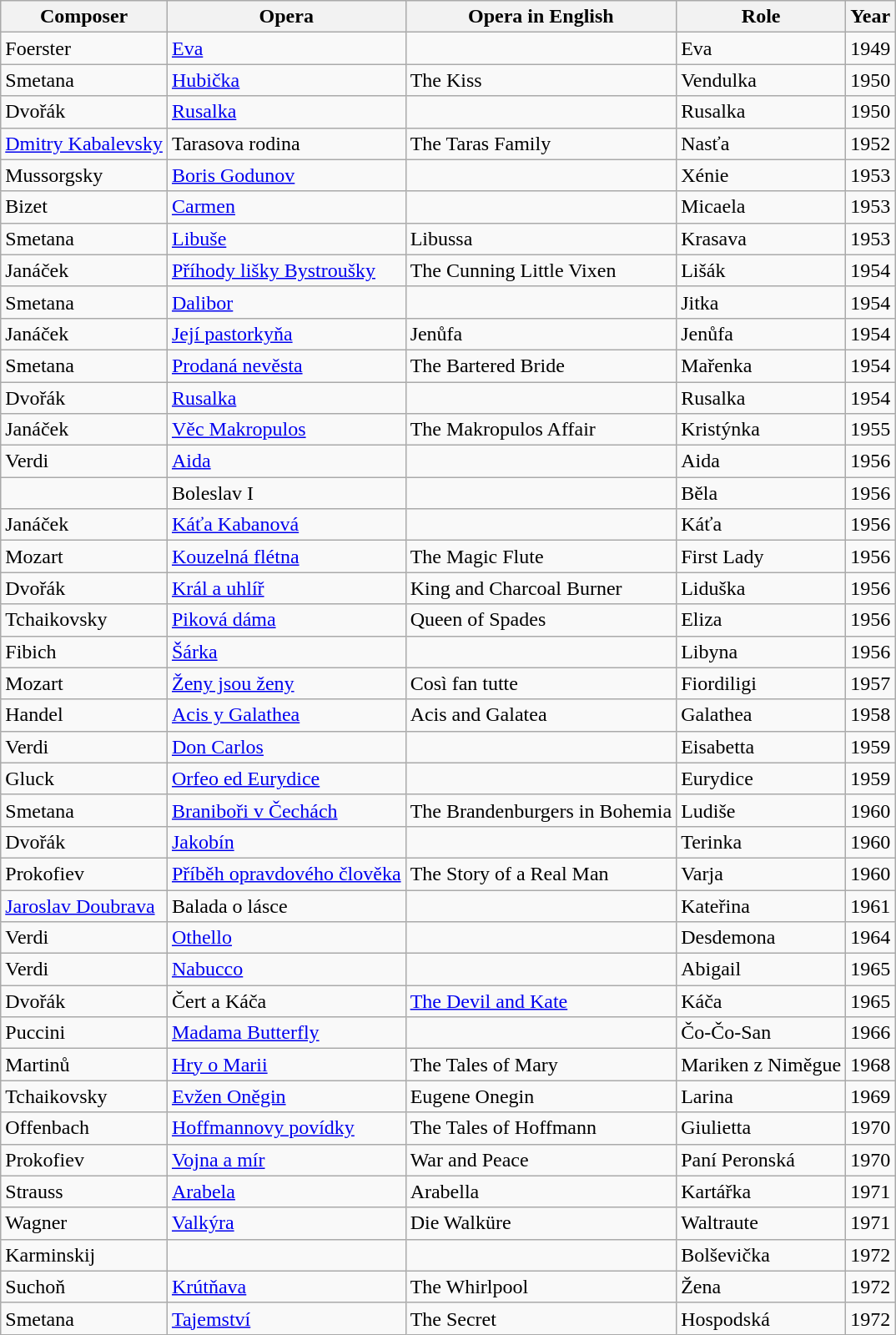<table class="wikitable">
<tr>
<th scope="col">Composer</th>
<th scope="col">Opera</th>
<th scope="col">Opera in English</th>
<th scope="col">Role</th>
<th scope="col">Year</th>
</tr>
<tr>
<td>Foerster</td>
<td><a href='#'>Eva</a></td>
<td></td>
<td>Eva</td>
<td>1949</td>
</tr>
<tr>
<td>Smetana</td>
<td><a href='#'>Hubička</a></td>
<td>The Kiss</td>
<td>Vendulka</td>
<td>1950</td>
</tr>
<tr>
<td>Dvořák</td>
<td><a href='#'>Rusalka</a></td>
<td></td>
<td>Rusalka</td>
<td>1950</td>
</tr>
<tr>
<td><a href='#'>Dmitry Kabalevsky</a></td>
<td>Tarasova rodina</td>
<td>The Taras Family</td>
<td>Nasťa</td>
<td>1952</td>
</tr>
<tr>
<td>Mussorgsky</td>
<td><a href='#'>Boris Godunov</a></td>
<td></td>
<td>Xénie</td>
<td>1953</td>
</tr>
<tr>
<td>Bizet</td>
<td><a href='#'>Carmen</a></td>
<td></td>
<td>Micaela</td>
<td>1953</td>
</tr>
<tr>
<td>Smetana</td>
<td><a href='#'>Libuše</a></td>
<td>Libussa</td>
<td>Krasava</td>
<td>1953</td>
</tr>
<tr>
<td>Janáček</td>
<td><a href='#'>Příhody lišky Bystroušky</a></td>
<td>The Cunning Little Vixen</td>
<td>Lišák</td>
<td>1954</td>
</tr>
<tr>
<td>Smetana</td>
<td><a href='#'>Dalibor</a></td>
<td></td>
<td>Jitka</td>
<td>1954</td>
</tr>
<tr>
<td>Janáček</td>
<td><a href='#'>Její pastorkyňa</a></td>
<td>Jenůfa</td>
<td>Jenůfa</td>
<td>1954</td>
</tr>
<tr>
<td>Smetana</td>
<td><a href='#'>Prodaná nevěsta</a></td>
<td>The Bartered Bride</td>
<td>Mařenka</td>
<td>1954</td>
</tr>
<tr>
<td>Dvořák</td>
<td><a href='#'>Rusalka</a></td>
<td></td>
<td>Rusalka</td>
<td>1954</td>
</tr>
<tr>
<td>Janáček</td>
<td><a href='#'>Věc Makropulos</a></td>
<td>The Makropulos Affair</td>
<td>Kristýnka</td>
<td>1955</td>
</tr>
<tr>
<td>Verdi</td>
<td><a href='#'>Aida</a></td>
<td></td>
<td>Aida</td>
<td>1956</td>
</tr>
<tr>
<td></td>
<td>Boleslav I</td>
<td></td>
<td>Běla</td>
<td>1956</td>
</tr>
<tr>
<td>Janáček</td>
<td><a href='#'>Káťa Kabanová</a></td>
<td></td>
<td>Káťa</td>
<td>1956</td>
</tr>
<tr>
<td>Mozart</td>
<td><a href='#'>Kouzelná flétna</a></td>
<td>The Magic Flute</td>
<td>First Lady</td>
<td>1956</td>
</tr>
<tr>
<td>Dvořák</td>
<td><a href='#'>Král a uhlíř</a></td>
<td>King and Charcoal Burner</td>
<td>Liduška</td>
<td>1956</td>
</tr>
<tr>
<td>Tchaikovsky</td>
<td><a href='#'>Piková dáma</a></td>
<td>Queen of Spades</td>
<td>Eliza</td>
<td>1956</td>
</tr>
<tr>
<td>Fibich</td>
<td><a href='#'>Šárka</a></td>
<td></td>
<td>Libyna</td>
<td>1956</td>
</tr>
<tr>
<td>Mozart</td>
<td><a href='#'>Ženy jsou ženy</a></td>
<td>Così fan tutte</td>
<td>Fiordiligi</td>
<td>1957</td>
</tr>
<tr>
<td>Handel</td>
<td><a href='#'>Acis y Galathea</a></td>
<td>Acis and Galatea</td>
<td>Galathea</td>
<td>1958</td>
</tr>
<tr>
<td>Verdi</td>
<td><a href='#'>Don Carlos</a></td>
<td></td>
<td>Eisabetta</td>
<td>1959</td>
</tr>
<tr>
<td>Gluck</td>
<td><a href='#'>Orfeo ed Eurydice</a></td>
<td></td>
<td>Eurydice</td>
<td>1959</td>
</tr>
<tr>
<td>Smetana</td>
<td><a href='#'>Braniboři v Čechách</a></td>
<td>The Brandenburgers in Bohemia</td>
<td>Ludiše</td>
<td>1960</td>
</tr>
<tr>
<td>Dvořák</td>
<td><a href='#'>Jakobín</a></td>
<td></td>
<td>Terinka</td>
<td>1960</td>
</tr>
<tr>
<td>Prokofiev</td>
<td><a href='#'>Příběh opravdového člověka</a></td>
<td>The Story of a Real Man</td>
<td>Varja</td>
<td>1960</td>
</tr>
<tr>
<td><a href='#'>Jaroslav Doubrava</a></td>
<td>Balada o lásce</td>
<td></td>
<td>Kateřina</td>
<td>1961</td>
</tr>
<tr>
<td>Verdi</td>
<td><a href='#'>Othello</a></td>
<td></td>
<td>Desdemona</td>
<td>1964</td>
</tr>
<tr>
<td>Verdi</td>
<td><a href='#'>Nabucco</a></td>
<td></td>
<td>Abigail</td>
<td>1965</td>
</tr>
<tr>
<td>Dvořák</td>
<td>Čert a Káča</td>
<td><a href='#'>The Devil and Kate</a></td>
<td>Káča</td>
<td>1965</td>
</tr>
<tr>
<td>Puccini</td>
<td><a href='#'>Madama Butterfly</a></td>
<td></td>
<td>Čo-Čo-San</td>
<td>1966</td>
</tr>
<tr>
<td>Martinů</td>
<td><a href='#'>Hry o Marii</a></td>
<td>The Tales of Mary</td>
<td>Mariken z Niměgue</td>
<td>1968</td>
</tr>
<tr>
<td>Tchaikovsky</td>
<td><a href='#'>Evžen Oněgin</a></td>
<td>Eugene Onegin</td>
<td>Larina</td>
<td>1969</td>
</tr>
<tr>
<td>Offenbach</td>
<td><a href='#'>Hoffmannovy povídky</a></td>
<td>The Tales of Hoffmann</td>
<td>Giulietta</td>
<td>1970</td>
</tr>
<tr>
<td>Prokofiev</td>
<td><a href='#'>Vojna a mír</a></td>
<td>War and Peace</td>
<td>Paní Peronská</td>
<td>1970</td>
</tr>
<tr>
<td>Strauss</td>
<td><a href='#'>Arabela</a></td>
<td>Arabella</td>
<td>Kartářka</td>
<td>1971</td>
</tr>
<tr>
<td>Wagner</td>
<td><a href='#'>Valkýra</a></td>
<td>Die Walküre</td>
<td>Waltraute</td>
<td>1971</td>
</tr>
<tr>
<td>Karminskij</td>
<td></td>
<td></td>
<td>Bolševička</td>
<td>1972</td>
</tr>
<tr>
<td>Suchoň</td>
<td><a href='#'>Krútňava</a></td>
<td>The Whirlpool</td>
<td>Žena</td>
<td>1972</td>
</tr>
<tr>
<td>Smetana</td>
<td><a href='#'>Tajemství</a></td>
<td>The Secret</td>
<td>Hospodská</td>
<td>1972</td>
</tr>
</table>
